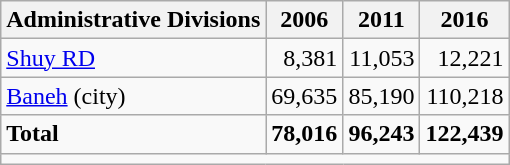<table class="wikitable">
<tr>
<th>Administrative Divisions</th>
<th>2006</th>
<th>2011</th>
<th>2016</th>
</tr>
<tr>
<td><a href='#'>Shuy RD</a></td>
<td style="text-align: right;">8,381</td>
<td style="text-align: right;">11,053</td>
<td style="text-align: right;">12,221</td>
</tr>
<tr>
<td><a href='#'>Baneh</a> (city)</td>
<td style="text-align: right;">69,635</td>
<td style="text-align: right;">85,190</td>
<td style="text-align: right;">110,218</td>
</tr>
<tr>
<td><strong>Total</strong></td>
<td style="text-align: right;"><strong>78,016</strong></td>
<td style="text-align: right;"><strong>96,243</strong></td>
<td style="text-align: right;"><strong>122,439</strong></td>
</tr>
<tr>
<td colspan=4></td>
</tr>
</table>
